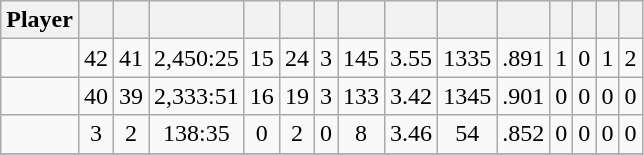<table class="wikitable sortable" style="text-align:center;">
<tr>
<th>Player</th>
<th></th>
<th></th>
<th></th>
<th></th>
<th></th>
<th></th>
<th></th>
<th></th>
<th></th>
<th></th>
<th></th>
<th></th>
<th></th>
<th></th>
</tr>
<tr>
<td></td>
<td>42</td>
<td>41</td>
<td>2,450:25</td>
<td>15</td>
<td>24</td>
<td>3</td>
<td>145</td>
<td>3.55</td>
<td>1335</td>
<td>.891</td>
<td>1</td>
<td>0</td>
<td>1</td>
<td>2</td>
</tr>
<tr>
<td></td>
<td>40</td>
<td>39</td>
<td>2,333:51</td>
<td>16</td>
<td>19</td>
<td>3</td>
<td>133</td>
<td>3.42</td>
<td>1345</td>
<td>.901</td>
<td>0</td>
<td>0</td>
<td>0</td>
<td>0</td>
</tr>
<tr>
<td></td>
<td>3</td>
<td>2</td>
<td>138:35</td>
<td>0</td>
<td>2</td>
<td>0</td>
<td>8</td>
<td>3.46</td>
<td>54</td>
<td>.852</td>
<td>0</td>
<td>0</td>
<td>0</td>
<td>0</td>
</tr>
<tr>
</tr>
</table>
